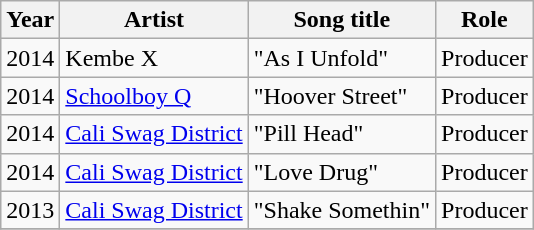<table class="wikitable sortable">
<tr>
<th>Year</th>
<th>Artist</th>
<th>Song title</th>
<th>Role</th>
</tr>
<tr>
<td>2014</td>
<td>Kembe X</td>
<td>"As I Unfold"</td>
<td>Producer</td>
</tr>
<tr>
<td>2014</td>
<td><a href='#'>Schoolboy Q</a></td>
<td>"Hoover Street"</td>
<td>Producer</td>
</tr>
<tr>
<td>2014</td>
<td><a href='#'>Cali Swag District</a></td>
<td>"Pill Head"</td>
<td>Producer</td>
</tr>
<tr>
<td>2014</td>
<td><a href='#'>Cali Swag District</a></td>
<td>"Love Drug"</td>
<td>Producer</td>
</tr>
<tr>
<td>2013</td>
<td><a href='#'>Cali Swag District</a></td>
<td>"Shake Somethin"</td>
<td>Producer</td>
</tr>
<tr>
</tr>
</table>
